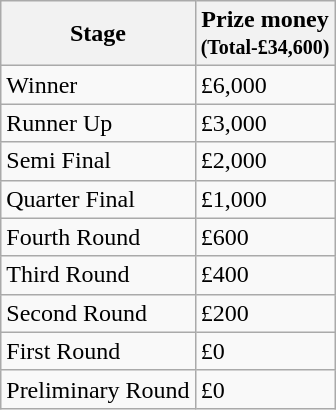<table class="wikitable">
<tr>
<th>Stage</th>
<th>Prize money<br><small>(Total-£34,600)</small></th>
</tr>
<tr>
<td>Winner</td>
<td>£6,000</td>
</tr>
<tr>
<td>Runner Up</td>
<td>£3,000</td>
</tr>
<tr>
<td>Semi Final</td>
<td>£2,000</td>
</tr>
<tr>
<td>Quarter Final</td>
<td>£1,000</td>
</tr>
<tr>
<td>Fourth Round</td>
<td>£600</td>
</tr>
<tr>
<td>Third Round</td>
<td>£400</td>
</tr>
<tr>
<td>Second Round</td>
<td>£200</td>
</tr>
<tr>
<td>First Round</td>
<td>£0</td>
</tr>
<tr>
<td>Preliminary Round</td>
<td>£0</td>
</tr>
</table>
